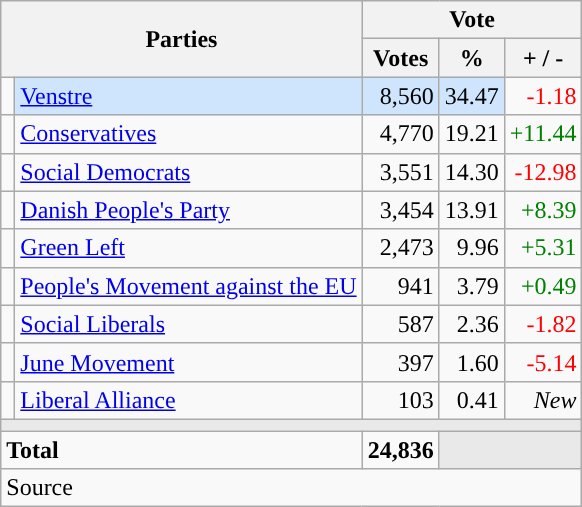<table class="wikitable" style="text-align:right;">
<tr>
<th style="text-align:centre;" rowspan="2" colspan="2" width="225">Parties</th>
<th colspan="3">Vote</th>
</tr>
<tr>
<th width="15">Votes</th>
<th width="15">%</th>
<th width="15">+ / -</th>
</tr>
<tr>
<td width="2" style="color:inherit;background:"></td>
<td bgcolor=#cfe5fe   align="left"><a href='#'>Venstre</a></td>
<td bgcolor=#cfe5fe>8,560</td>
<td bgcolor=#cfe5fe>34.47</td>
<td style=color:red;>-1.18</td>
</tr>
<tr>
<td width="2" style="color:inherit;background:"></td>
<td align="left"><a href='#'>Conservatives</a></td>
<td>4,770</td>
<td>19.21</td>
<td style=color:green;>+11.44</td>
</tr>
<tr>
<td width="2" style="color:inherit;background:"></td>
<td align="left"><a href='#'>Social Democrats</a></td>
<td>3,551</td>
<td>14.30</td>
<td style=color:red;>-12.98</td>
</tr>
<tr>
<td width="2" style="color:inherit;background:"></td>
<td align="left"><a href='#'>Danish People's Party</a></td>
<td>3,454</td>
<td>13.91</td>
<td style=color:green;>+8.39</td>
</tr>
<tr>
<td width="2" style="color:inherit;background:"></td>
<td align="left"><a href='#'>Green Left</a></td>
<td>2,473</td>
<td>9.96</td>
<td style=color:green;>+5.31</td>
</tr>
<tr>
<td width="2" style="color:inherit;background:"></td>
<td align="left"><a href='#'>People's Movement against the EU</a></td>
<td>941</td>
<td>3.79</td>
<td style=color:green;>+0.49</td>
</tr>
<tr>
<td width="2" style="color:inherit;background:"></td>
<td align="left"><a href='#'>Social Liberals</a></td>
<td>587</td>
<td>2.36</td>
<td style=color:red;>-1.82</td>
</tr>
<tr>
<td width="2" style="color:inherit;background:"></td>
<td align="left"><a href='#'>June Movement</a></td>
<td>397</td>
<td>1.60</td>
<td style=color:red;>-5.14</td>
</tr>
<tr>
<td width="2" style="color:inherit;background:"></td>
<td align="left"><a href='#'>Liberal Alliance</a></td>
<td>103</td>
<td>0.41</td>
<td><em>New</em></td>
</tr>
<tr>
<td colspan="7" bgcolor="#E9E9E9"></td>
</tr>
<tr>
<td align="left" colspan="2"><strong>Total</strong></td>
<td><strong>24,836</strong></td>
<td bgcolor="#E9E9E9" colspan="2"></td>
</tr>
<tr>
<td align="left" colspan="6">Source</td>
</tr>
</table>
